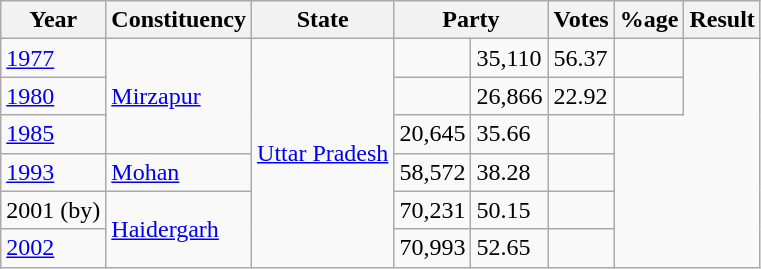<table class="wikitable">
<tr>
<th>Year</th>
<th>Constituency</th>
<th>State</th>
<th colspan="2">Party</th>
<th>Votes</th>
<th>%age</th>
<th>Result</th>
</tr>
<tr>
<td><a href='#'>1977</a></td>
<td rowspan="3"><a href='#'>Mirzapur</a></td>
<td rowspan="6"><a href='#'>Uttar Pradesh</a></td>
<td></td>
<td>35,110</td>
<td>56.37</td>
<td></td>
</tr>
<tr>
<td><a href='#'>1980</a></td>
<td></td>
<td>26,866</td>
<td>22.92</td>
<td></td>
</tr>
<tr>
<td><a href='#'>1985</a></td>
<td>20,645</td>
<td>35.66</td>
<td></td>
</tr>
<tr>
<td><a href='#'>1993</a></td>
<td><a href='#'>Mohan</a></td>
<td>58,572</td>
<td>38.28</td>
<td></td>
</tr>
<tr>
<td>2001 (by)</td>
<td rowspan="2"><a href='#'>Haidergarh</a></td>
<td>70,231</td>
<td>50.15</td>
<td></td>
</tr>
<tr>
<td><a href='#'>2002</a></td>
<td>70,993</td>
<td>52.65</td>
<td></td>
</tr>
</table>
